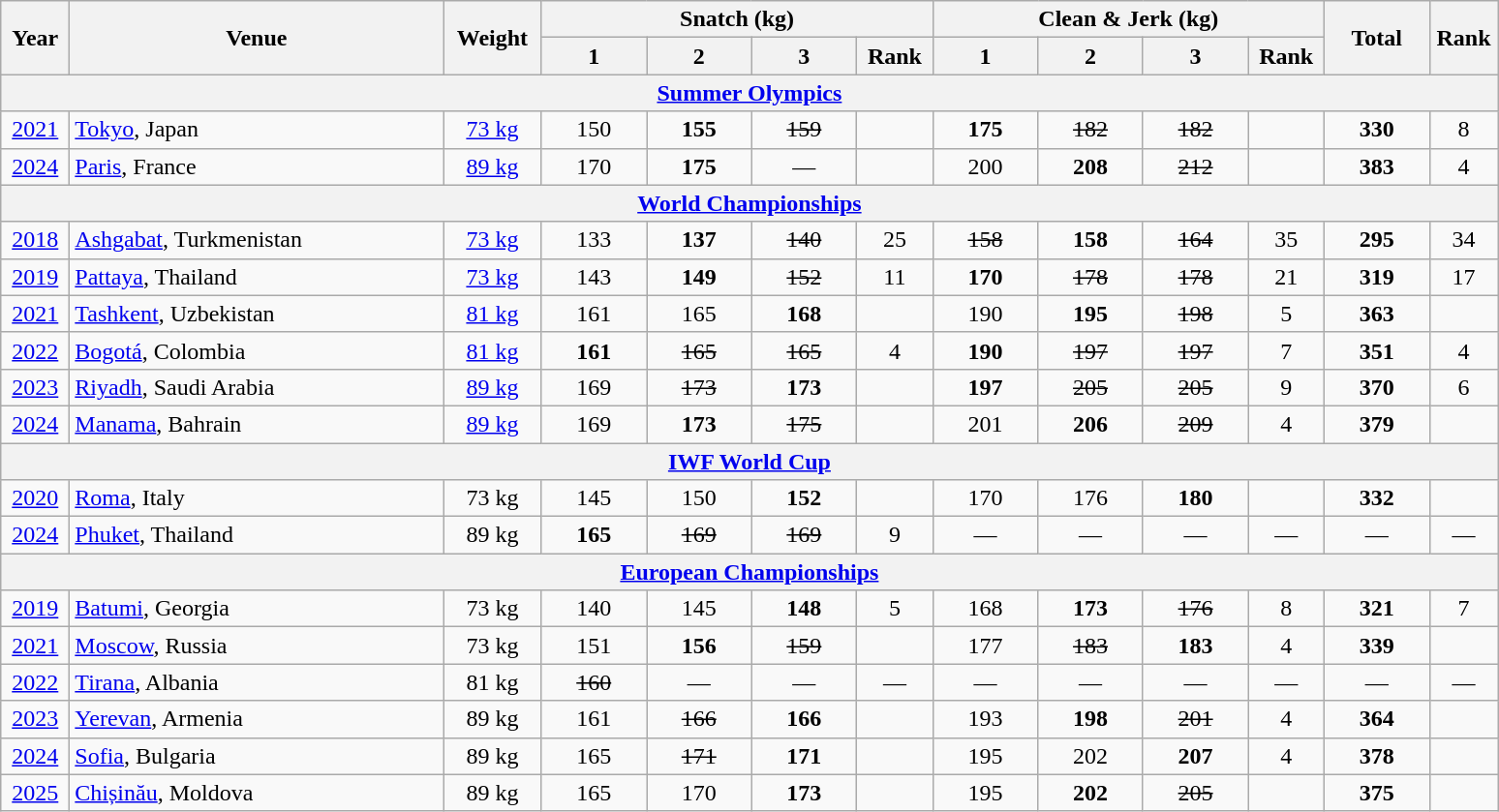<table class = "wikitable" style="text-align:center;">
<tr>
<th rowspan=2 width=40>Year</th>
<th rowspan=2 width=250>Venue</th>
<th rowspan=2 width=60>Weight</th>
<th colspan=4>Snatch (kg)</th>
<th colspan=4>Clean & Jerk (kg)</th>
<th rowspan=2 width=65>Total</th>
<th rowspan=2 width=40>Rank</th>
</tr>
<tr>
<th width=65>1</th>
<th width=65>2</th>
<th width=65>3</th>
<th width=45>Rank</th>
<th width=65>1</th>
<th width=65>2</th>
<th width=65>3</th>
<th width=45>Rank</th>
</tr>
<tr>
<th colspan=13><a href='#'>Summer Olympics</a></th>
</tr>
<tr>
<td><a href='#'>2021</a></td>
<td align=left><a href='#'>Tokyo</a>, Japan</td>
<td><a href='#'>73 kg</a></td>
<td>150</td>
<td><strong>155</strong></td>
<td><s>159</s></td>
<td></td>
<td><strong>175</strong></td>
<td><s>182</s></td>
<td><s>182</s></td>
<td></td>
<td><strong>330</strong></td>
<td>8</td>
</tr>
<tr>
<td><a href='#'>2024</a></td>
<td align=left><a href='#'>Paris</a>, France</td>
<td><a href='#'>89 kg</a></td>
<td>170</td>
<td><strong>175</strong></td>
<td>—</td>
<td></td>
<td>200</td>
<td><strong>208</strong></td>
<td><s>212</s></td>
<td></td>
<td><strong>383</strong></td>
<td>4</td>
</tr>
<tr>
<th colspan=13><a href='#'>World Championships</a></th>
</tr>
<tr>
<td><a href='#'>2018</a></td>
<td align=left><a href='#'>Ashgabat</a>, Turkmenistan</td>
<td><a href='#'>73 kg</a></td>
<td>133</td>
<td><strong>137</strong></td>
<td><s>140</s></td>
<td>25</td>
<td><s>158</s></td>
<td><strong>158</strong></td>
<td><s>164</s></td>
<td>35</td>
<td><strong>295</strong></td>
<td>34</td>
</tr>
<tr>
<td><a href='#'>2019</a></td>
<td align=left><a href='#'>Pattaya</a>, Thailand</td>
<td><a href='#'>73 kg</a></td>
<td>143</td>
<td><strong>149</strong></td>
<td><s>152</s></td>
<td>11</td>
<td><strong>170</strong></td>
<td><s>178</s></td>
<td><s>178</s></td>
<td>21</td>
<td><strong>319</strong></td>
<td>17</td>
</tr>
<tr>
<td><a href='#'>2021</a></td>
<td align=left><a href='#'>Tashkent</a>, Uzbekistan</td>
<td><a href='#'>81 kg</a></td>
<td>161</td>
<td>165</td>
<td><strong>168</strong></td>
<td></td>
<td>190</td>
<td><strong>195</strong></td>
<td><s>198</s></td>
<td>5</td>
<td><strong>363</strong></td>
<td></td>
</tr>
<tr>
<td><a href='#'>2022</a></td>
<td align=left><a href='#'>Bogotá</a>, Colombia</td>
<td><a href='#'>81 kg</a></td>
<td><strong>161</strong></td>
<td><s>165</s></td>
<td><s>165</s></td>
<td>4</td>
<td><strong>190</strong></td>
<td><s>197</s></td>
<td><s>197</s></td>
<td>7</td>
<td><strong>351</strong></td>
<td>4</td>
</tr>
<tr>
<td><a href='#'>2023</a></td>
<td align=left><a href='#'>Riyadh</a>, Saudi Arabia</td>
<td><a href='#'>89 kg</a></td>
<td>169</td>
<td><s>173</s></td>
<td><strong>173</strong></td>
<td></td>
<td><strong>197</strong></td>
<td><s>205</s></td>
<td><s>205</s></td>
<td>9</td>
<td><strong>370</strong></td>
<td>6</td>
</tr>
<tr>
<td><a href='#'>2024</a></td>
<td align=left><a href='#'>Manama</a>, Bahrain</td>
<td><a href='#'>89 kg</a></td>
<td>169</td>
<td><strong>173</strong></td>
<td><s>175</s></td>
<td></td>
<td>201</td>
<td><strong>206</strong></td>
<td><s>209</s></td>
<td>4</td>
<td><strong>379</strong></td>
<td></td>
</tr>
<tr>
<th colspan=13><a href='#'>IWF World Cup</a></th>
</tr>
<tr>
<td><a href='#'>2020</a></td>
<td align=left><a href='#'>Roma</a>, Italy</td>
<td>73 kg</td>
<td>145</td>
<td>150</td>
<td><strong>152</strong></td>
<td></td>
<td>170</td>
<td>176</td>
<td><strong>180</strong></td>
<td></td>
<td><strong>332</strong></td>
<td></td>
</tr>
<tr>
<td><a href='#'>2024</a></td>
<td align=left><a href='#'>Phuket</a>, Thailand</td>
<td>89 kg</td>
<td><strong>165</strong></td>
<td><s>169</s></td>
<td><s>169</s></td>
<td>9</td>
<td>—</td>
<td>—</td>
<td>—</td>
<td>—</td>
<td>—</td>
<td>—</td>
</tr>
<tr>
<th colspan=13><a href='#'>European Championships</a></th>
</tr>
<tr>
<td><a href='#'>2019</a></td>
<td align=left><a href='#'>Batumi</a>, Georgia</td>
<td>73 kg</td>
<td>140</td>
<td>145</td>
<td><strong>148</strong></td>
<td>5</td>
<td>168</td>
<td><strong>173</strong></td>
<td><s>176</s></td>
<td>8</td>
<td><strong>321</strong></td>
<td>7</td>
</tr>
<tr>
<td><a href='#'>2021</a></td>
<td align=left><a href='#'>Moscow</a>, Russia</td>
<td>73 kg</td>
<td>151</td>
<td><strong>156</strong></td>
<td><s>159</s></td>
<td></td>
<td>177</td>
<td><s>183</s></td>
<td><strong>183</strong></td>
<td>4</td>
<td><strong>339</strong></td>
<td></td>
</tr>
<tr>
<td><a href='#'>2022</a></td>
<td align="left"><a href='#'>Tirana</a>, Albania</td>
<td>81 kg</td>
<td><s>160</s></td>
<td>—</td>
<td>—</td>
<td>—</td>
<td>—</td>
<td>—</td>
<td>—</td>
<td>—</td>
<td>—</td>
<td>—</td>
</tr>
<tr>
<td><a href='#'>2023</a></td>
<td align="left"><a href='#'>Yerevan</a>, Armenia</td>
<td>89 kg</td>
<td>161</td>
<td><s>166</s></td>
<td><strong>166</strong></td>
<td></td>
<td>193</td>
<td><strong>198</strong></td>
<td><s>201</s></td>
<td>4</td>
<td><strong>364</strong></td>
<td></td>
</tr>
<tr>
<td><a href='#'>2024</a></td>
<td align="left"><a href='#'>Sofia</a>, Bulgaria</td>
<td>89 kg</td>
<td>165</td>
<td><s>171</s></td>
<td><strong>171</strong></td>
<td></td>
<td>195</td>
<td>202</td>
<td><strong>207</strong></td>
<td>4</td>
<td><strong>378</strong></td>
<td></td>
</tr>
<tr>
<td><a href='#'>2025</a></td>
<td align=left><a href='#'>Chișinău</a>, Moldova</td>
<td>89 kg</td>
<td>165</td>
<td>170</td>
<td><strong>173</strong></td>
<td></td>
<td>195</td>
<td><strong>202</strong></td>
<td><s>205</s></td>
<td></td>
<td><strong>375</strong></td>
<td></td>
</tr>
</table>
